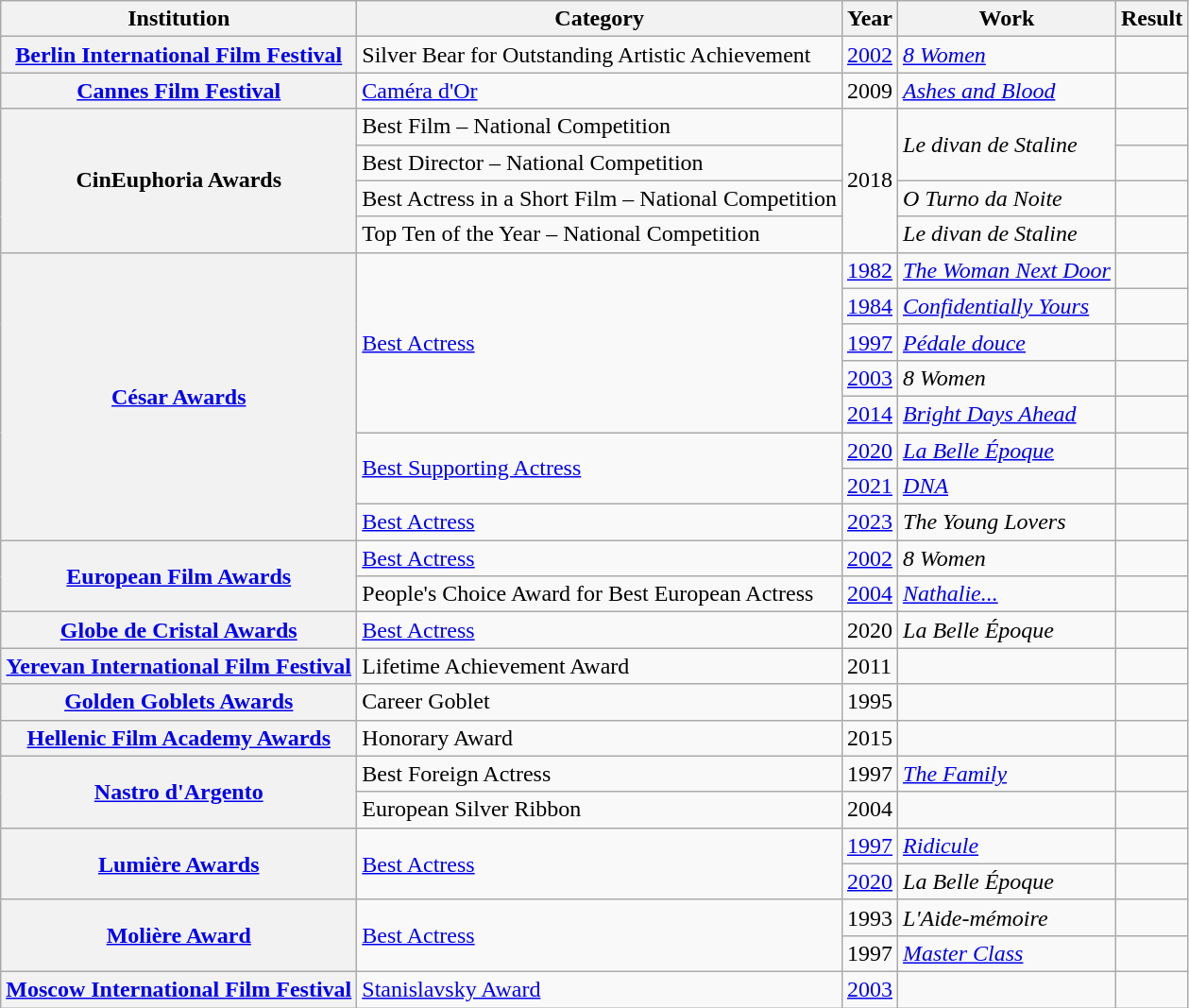<table class="wikitable sortable">
<tr>
<th>Institution</th>
<th>Category</th>
<th>Year</th>
<th>Work</th>
<th>Result</th>
</tr>
<tr>
<th><a href='#'>Berlin International Film Festival</a></th>
<td>Silver Bear for Outstanding Artistic Achievement </td>
<td><a href='#'>2002</a></td>
<td><em><a href='#'>8 Women</a></em></td>
<td></td>
</tr>
<tr>
<th><a href='#'>Cannes Film Festival</a></th>
<td><a href='#'>Caméra d'Or</a></td>
<td>2009</td>
<td><em><a href='#'>Ashes and Blood</a></em></td>
<td></td>
</tr>
<tr>
<th rowspan="4">CinEuphoria Awards</th>
<td>Best Film – National Competition</td>
<td rowspan="4">2018</td>
<td rowspan="2"><em>Le divan de Staline</em></td>
<td></td>
</tr>
<tr>
<td>Best Director – National Competition</td>
<td></td>
</tr>
<tr>
<td>Best Actress in a Short Film – National Competition</td>
<td><em>O Turno da Noite</em></td>
<td></td>
</tr>
<tr>
<td>Top Ten of the Year – National Competition</td>
<td><em>Le divan de Staline</em></td>
<td></td>
</tr>
<tr>
<th rowspan="8"><a href='#'>César Awards</a></th>
<td rowspan="5"><a href='#'>Best Actress</a></td>
<td><a href='#'>1982</a></td>
<td><em><a href='#'>The Woman Next Door</a></em></td>
<td></td>
</tr>
<tr>
<td><a href='#'>1984</a></td>
<td><em><a href='#'>Confidentially Yours</a></em></td>
<td></td>
</tr>
<tr>
<td><a href='#'>1997</a></td>
<td><em><a href='#'>Pédale douce</a></em></td>
<td></td>
</tr>
<tr>
<td><a href='#'>2003</a></td>
<td><em>8 Women</em></td>
<td></td>
</tr>
<tr>
<td><a href='#'>2014</a></td>
<td><em><a href='#'>Bright Days Ahead</a></em></td>
<td></td>
</tr>
<tr>
<td rowspan="2"><a href='#'>Best Supporting Actress</a></td>
<td><a href='#'>2020</a></td>
<td><em><a href='#'>La Belle Époque</a></em></td>
<td></td>
</tr>
<tr>
<td><a href='#'>2021</a></td>
<td><em><a href='#'>DNA</a></em></td>
<td></td>
</tr>
<tr>
<td><a href='#'>Best Actress</a></td>
<td><a href='#'>2023</a></td>
<td><em>The Young Lovers</em></td>
<td></td>
</tr>
<tr>
<th rowspan="2"><a href='#'>European Film Awards</a></th>
<td><a href='#'>Best Actress</a> </td>
<td><a href='#'>2002</a></td>
<td><em>8 Women</em></td>
<td></td>
</tr>
<tr>
<td>People's Choice Award for Best European Actress</td>
<td><a href='#'>2004</a></td>
<td><em><a href='#'>Nathalie...</a></em></td>
<td></td>
</tr>
<tr>
<th><a href='#'>Globe de Cristal Awards</a></th>
<td><a href='#'>Best Actress</a></td>
<td>2020</td>
<td><em>La Belle Époque</em></td>
<td></td>
</tr>
<tr>
<th><a href='#'>Yerevan International Film Festival</a></th>
<td>Lifetime Achievement Award</td>
<td>2011</td>
<td></td>
<td></td>
</tr>
<tr>
<th><a href='#'>Golden Goblets Awards</a></th>
<td>Career Goblet</td>
<td>1995</td>
<td></td>
<td></td>
</tr>
<tr>
<th><a href='#'>Hellenic Film Academy Awards</a></th>
<td>Honorary Award</td>
<td>2015</td>
<td></td>
<td></td>
</tr>
<tr>
<th rowspan="2"><a href='#'>Nastro d'Argento</a></th>
<td>Best Foreign Actress</td>
<td>1997</td>
<td><em><a href='#'>The Family</a></em></td>
<td></td>
</tr>
<tr>
<td>European Silver Ribbon</td>
<td>2004</td>
<td></td>
<td></td>
</tr>
<tr>
<th rowspan="2"><a href='#'>Lumière Awards</a></th>
<td rowspan="2"><a href='#'>Best Actress</a></td>
<td><a href='#'>1997</a></td>
<td><em><a href='#'>Ridicule</a></em></td>
<td></td>
</tr>
<tr>
<td><a href='#'>2020</a></td>
<td><em>La Belle Époque</em></td>
<td></td>
</tr>
<tr>
<th rowspan="2"><a href='#'>Molière Award</a></th>
<td rowspan="2"><a href='#'>Best Actress</a></td>
<td>1993</td>
<td><em>L'Aide-mémoire</em></td>
<td></td>
</tr>
<tr>
<td>1997</td>
<td><em><a href='#'>Master Class</a></em></td>
<td></td>
</tr>
<tr>
<th><a href='#'>Moscow International Film Festival</a></th>
<td><a href='#'>Stanislavsky Award</a></td>
<td><a href='#'>2003</a></td>
<td></td>
<td></td>
</tr>
</table>
